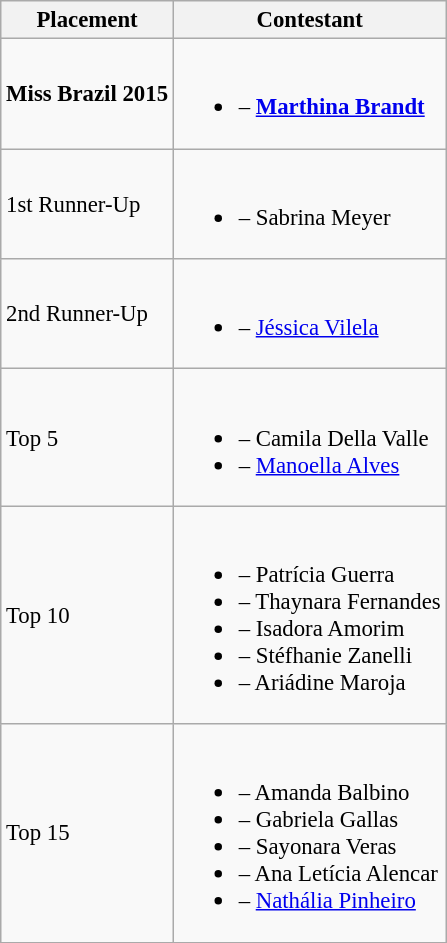<table class="wikitable sortable" style="font-size: 95%;">
<tr>
<th>Placement</th>
<th>Contestant</th>
</tr>
<tr>
<td><strong>Miss Brazil 2015</strong></td>
<td><br><ul><li><strong></strong> – <strong><a href='#'>Marthina Brandt</a></strong></li></ul></td>
</tr>
<tr>
<td>1st Runner-Up</td>
<td><br><ul><li> – Sabrina Meyer</li></ul></td>
</tr>
<tr>
<td>2nd Runner-Up</td>
<td><br><ul><li> – <a href='#'>Jéssica Vilela</a></li></ul></td>
</tr>
<tr>
<td>Top 5</td>
<td><br><ul><li> – Camila Della Valle</li><li> – <a href='#'>Manoella Alves</a></li></ul></td>
</tr>
<tr>
<td>Top 10</td>
<td><br><ul><li> – Patrícia Guerra</li><li> – Thaynara Fernandes</li><li> – Isadora Amorim</li><li> – Stéfhanie Zanelli</li><li> – Ariádine Maroja</li></ul></td>
</tr>
<tr>
<td>Top 15</td>
<td><br><ul><li> – Amanda Balbino</li><li> – Gabriela Gallas</li><li> – Sayonara Veras</li><li> – Ana Letícia Alencar</li><li> – <a href='#'>Nathália Pinheiro</a></li></ul></td>
</tr>
</table>
